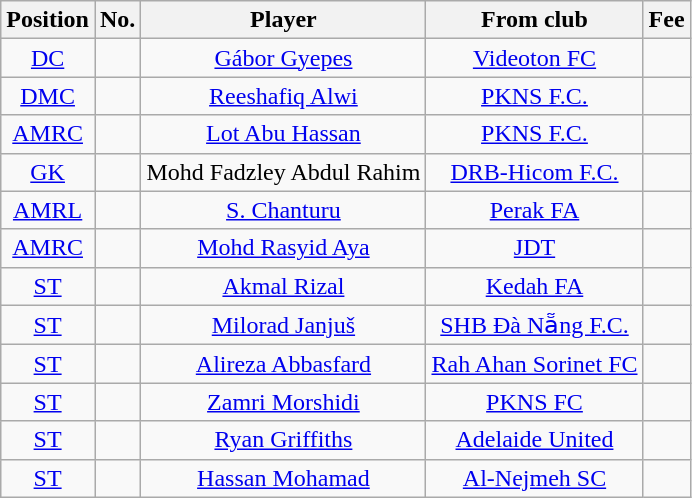<table class="wikitable sortable">
<tr>
<th>Position</th>
<th>No.</th>
<th>Player</th>
<th>From club</th>
<th>Fee</th>
</tr>
<tr>
<td align="center"><a href='#'>DC</a></td>
<td align="center"></td>
<td align="center"> <a href='#'>Gábor Gyepes</a></td>
<td align="center"> <a href='#'>Videoton FC</a></td>
<td align=right></td>
</tr>
<tr>
<td align="center"><a href='#'>DMC</a></td>
<td align="center"></td>
<td align="center"> <a href='#'>Reeshafiq Alwi</a></td>
<td align="center"> <a href='#'>PKNS F.C.</a></td>
<td align=right></td>
</tr>
<tr>
<td align="center"><a href='#'>AMRC</a></td>
<td align="center"></td>
<td align="center"> <a href='#'>Lot Abu Hassan</a></td>
<td align="center"> <a href='#'>PKNS F.C.</a></td>
<td align=right></td>
</tr>
<tr>
<td align="center"><a href='#'>GK</a></td>
<td align="center"></td>
<td align="center"> Mohd Fadzley Abdul Rahim</td>
<td align="center"> <a href='#'>DRB-Hicom F.C.</a></td>
<td align=right></td>
</tr>
<tr>
<td align="center"><a href='#'>AMRL</a></td>
<td align="center"></td>
<td align="center"> <a href='#'>S. Chanturu</a></td>
<td align="center"> <a href='#'>Perak FA</a></td>
<td align=right></td>
</tr>
<tr>
<td align="center"><a href='#'>AMRC</a></td>
<td align="center"></td>
<td align="center"> <a href='#'>Mohd Rasyid Aya</a></td>
<td align="center"> <a href='#'>JDT</a></td>
<td align=right></td>
</tr>
<tr>
<td align="center"><a href='#'>ST</a></td>
<td align="center"></td>
<td align="center"> <a href='#'>Akmal Rizal</a></td>
<td align="center"> <a href='#'>Kedah FA</a></td>
<td align=right></td>
</tr>
<tr>
<td align="center"><a href='#'>ST</a></td>
<td align="center"></td>
<td align="center"> <a href='#'>Milorad Janjuš</a></td>
<td align="center"> <a href='#'>SHB Đà Nẵng F.C.</a></td>
<td align=right></td>
</tr>
<tr>
<td align="center"><a href='#'>ST</a></td>
<td align="center"></td>
<td align="center"> <a href='#'>Alireza Abbasfard</a></td>
<td align="center"> <a href='#'>Rah Ahan Sorinet FC</a></td>
<td align=right></td>
</tr>
<tr>
<td align="center"><a href='#'>ST</a></td>
<td align="center"></td>
<td align="center"> <a href='#'>Zamri Morshidi</a></td>
<td align="center"> <a href='#'>PKNS FC</a></td>
<td align=right></td>
</tr>
<tr>
<td align="center"><a href='#'>ST</a></td>
<td align="center"></td>
<td align="center"> <a href='#'>Ryan Griffiths</a></td>
<td align="center"> <a href='#'>Adelaide United</a></td>
<td align=right></td>
</tr>
<tr>
<td align="center"><a href='#'>ST</a></td>
<td align="center"></td>
<td align="center"> <a href='#'>Hassan Mohamad</a></td>
<td align="center"> <a href='#'>Al-Nejmeh SC</a></td>
<td align=right></td>
</tr>
</table>
